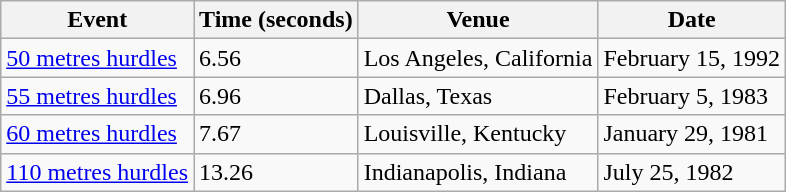<table class="wikitable">
<tr>
<th>Event</th>
<th>Time (seconds)</th>
<th>Venue</th>
<th>Date</th>
</tr>
<tr>
<td><a href='#'>50 metres hurdles</a></td>
<td>6.56</td>
<td>Los Angeles, California</td>
<td>February 15, 1992</td>
</tr>
<tr>
<td><a href='#'>55 metres hurdles</a></td>
<td>6.96</td>
<td>Dallas, Texas</td>
<td>February 5, 1983</td>
</tr>
<tr>
<td><a href='#'>60 metres hurdles</a></td>
<td>7.67</td>
<td>Louisville, Kentucky</td>
<td>January 29, 1981</td>
</tr>
<tr>
<td><a href='#'>110 metres hurdles</a></td>
<td>13.26</td>
<td>Indianapolis, Indiana</td>
<td>July 25, 1982</td>
</tr>
</table>
